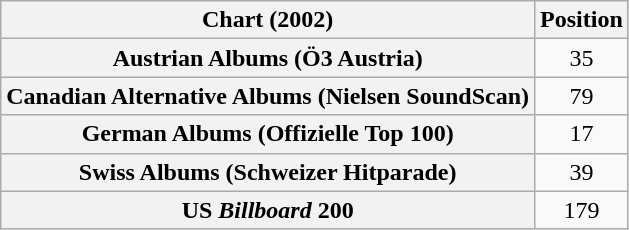<table class="wikitable sortable plainrowheaders" style="text-align:center">
<tr>
<th scope="col">Chart (2002)</th>
<th scope="col">Position</th>
</tr>
<tr>
<th scope="row">Austrian Albums (Ö3 Austria)</th>
<td>35</td>
</tr>
<tr>
<th scope="row">Canadian Alternative Albums (Nielsen SoundScan)</th>
<td>79</td>
</tr>
<tr>
<th scope="row">German Albums (Offizielle Top 100)</th>
<td>17</td>
</tr>
<tr>
<th scope="row">Swiss Albums (Schweizer Hitparade)</th>
<td>39</td>
</tr>
<tr>
<th scope="row">US <em>Billboard</em> 200</th>
<td>179</td>
</tr>
</table>
